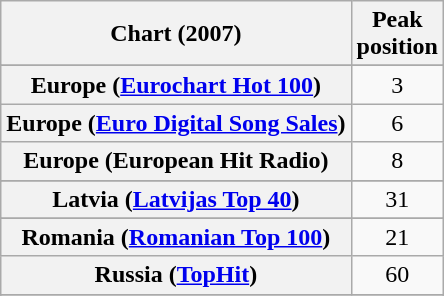<table class="wikitable sortable plainrowheaders" style="text-align:center">
<tr>
<th>Chart (2007)</th>
<th>Peak<br>position</th>
</tr>
<tr>
</tr>
<tr>
</tr>
<tr>
</tr>
<tr>
</tr>
<tr>
</tr>
<tr>
</tr>
<tr>
<th scope="row">Europe (<a href='#'>Eurochart Hot 100</a>)</th>
<td>3</td>
</tr>
<tr>
<th scope="row">Europe (<a href='#'>Euro Digital Song Sales</a>)</th>
<td style="text-align:center;">6</td>
</tr>
<tr>
<th scope="row">Europe (European Hit Radio)</th>
<td align="center">8</td>
</tr>
<tr>
</tr>
<tr>
</tr>
<tr>
</tr>
<tr>
</tr>
<tr>
<th scope="row">Latvia (<a href='#'>Latvijas Top 40</a>)</th>
<td align="center">31</td>
</tr>
<tr>
</tr>
<tr>
</tr>
<tr>
<th scope="row">Romania (<a href='#'>Romanian Top 100</a>)</th>
<td style="text-align:center;">21</td>
</tr>
<tr>
<th scope="row">Russia (<a href='#'>TopHit</a>)</th>
<td style="text-align:center;">60</td>
</tr>
<tr>
</tr>
<tr>
</tr>
<tr>
</tr>
<tr>
</tr>
</table>
